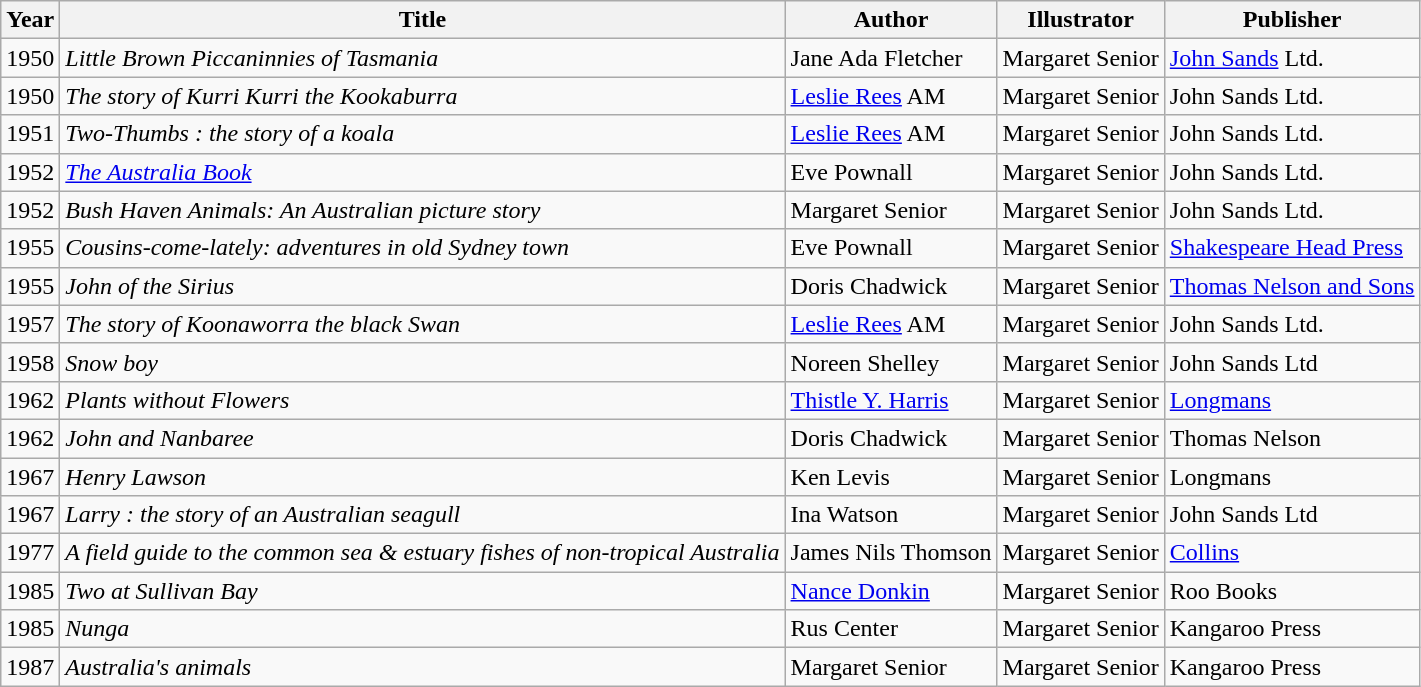<table class="wikitable">
<tr>
<th>Year</th>
<th>Title</th>
<th>Author</th>
<th>Illustrator</th>
<th>Publisher</th>
</tr>
<tr>
<td>1950</td>
<td><em>Little Brown Piccaninnies of Tasmania</em></td>
<td>Jane Ada Fletcher</td>
<td>Margaret Senior</td>
<td><a href='#'>John Sands</a> Ltd.</td>
</tr>
<tr>
<td>1950</td>
<td><em>The story of Kurri Kurri the Kookaburra</em></td>
<td><a href='#'>Leslie Rees</a> AM</td>
<td>Margaret Senior</td>
<td>John Sands Ltd.</td>
</tr>
<tr>
<td>1951</td>
<td><em>Two-Thumbs : the story of a koala</em></td>
<td><a href='#'>Leslie Rees</a> AM</td>
<td>Margaret Senior</td>
<td>John Sands Ltd.</td>
</tr>
<tr>
<td>1952</td>
<td><em><a href='#'>The Australia Book</a></em></td>
<td>Eve Pownall</td>
<td>Margaret Senior</td>
<td>John Sands Ltd.</td>
</tr>
<tr>
<td>1952</td>
<td><em>Bush Haven Animals: An Australian picture story</em></td>
<td>Margaret Senior</td>
<td>Margaret Senior</td>
<td>John Sands Ltd.</td>
</tr>
<tr>
<td>1955</td>
<td><em>Cousins-come-lately: adventures in old Sydney town</em></td>
<td>Eve Pownall</td>
<td>Margaret Senior</td>
<td><a href='#'>Shakespeare Head Press</a></td>
</tr>
<tr>
<td>1955</td>
<td><em>John of the Sirius</em></td>
<td>Doris Chadwick</td>
<td>Margaret Senior</td>
<td><a href='#'>Thomas Nelson and Sons</a></td>
</tr>
<tr>
<td>1957</td>
<td><em>The story of Koonaworra the black Swan</em></td>
<td><a href='#'>Leslie Rees</a> AM</td>
<td>Margaret Senior</td>
<td>John Sands Ltd.</td>
</tr>
<tr>
<td>1958</td>
<td><em>Snow boy</em></td>
<td>Noreen Shelley</td>
<td>Margaret Senior</td>
<td>John Sands Ltd</td>
</tr>
<tr>
<td>1962</td>
<td><em>Plants without Flowers</em></td>
<td><a href='#'>Thistle Y. Harris</a></td>
<td>Margaret Senior</td>
<td><a href='#'>Longmans</a></td>
</tr>
<tr>
<td>1962</td>
<td><em>John and Nanbaree</em></td>
<td>Doris Chadwick</td>
<td>Margaret Senior</td>
<td>Thomas Nelson</td>
</tr>
<tr>
<td>1967</td>
<td><em>Henry Lawson</em></td>
<td>Ken Levis</td>
<td>Margaret Senior</td>
<td>Longmans</td>
</tr>
<tr>
<td>1967</td>
<td><em>Larry : the story of an Australian seagull</em></td>
<td>Ina Watson</td>
<td>Margaret Senior</td>
<td>John Sands Ltd</td>
</tr>
<tr>
<td>1977</td>
<td><em>A field guide to the common sea & estuary fishes of non-tropical Australia</em></td>
<td>James Nils Thomson</td>
<td>Margaret Senior</td>
<td><a href='#'>Collins</a></td>
</tr>
<tr>
<td>1985</td>
<td><em>Two at Sullivan Bay</em></td>
<td><a href='#'>Nance Donkin</a></td>
<td>Margaret Senior</td>
<td>Roo Books</td>
</tr>
<tr>
<td>1985</td>
<td><em>Nunga</em></td>
<td>Rus Center</td>
<td>Margaret Senior</td>
<td>Kangaroo Press</td>
</tr>
<tr>
<td>1987</td>
<td><em>Australia's animals</em></td>
<td>Margaret Senior</td>
<td>Margaret Senior</td>
<td>Kangaroo Press</td>
</tr>
</table>
